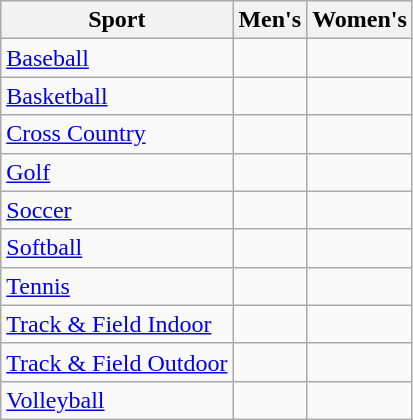<table class="wikitable" style="text-align:center">
<tr>
<th>Sport</th>
<th>Men's</th>
<th>Women's</th>
</tr>
<tr>
<td style="text-align: left;"><a href='#'>Baseball</a></td>
<td></td>
<td></td>
</tr>
<tr>
<td style="text-align: left;"><a href='#'>Basketball</a></td>
<td></td>
<td></td>
</tr>
<tr>
<td style="text-align: left;"><a href='#'>Cross Country</a></td>
<td></td>
<td></td>
</tr>
<tr>
<td style="text-align: left;"><a href='#'>Golf</a></td>
<td></td>
<td></td>
</tr>
<tr>
<td style="text-align: left;"><a href='#'>Soccer</a></td>
<td></td>
<td></td>
</tr>
<tr>
<td style="text-align: left;"><a href='#'>Softball</a></td>
<td></td>
<td></td>
</tr>
<tr>
<td style="text-align: left;"><a href='#'>Tennis</a></td>
<td></td>
<td></td>
</tr>
<tr>
<td style="text-align: left;"><a href='#'>Track & Field Indoor</a></td>
<td></td>
<td></td>
</tr>
<tr>
<td style="text-align: left;"><a href='#'>Track & Field Outdoor</a></td>
<td></td>
<td></td>
</tr>
<tr>
<td style="text-align: left;"><a href='#'>Volleyball</a></td>
<td></td>
<td></td>
</tr>
</table>
